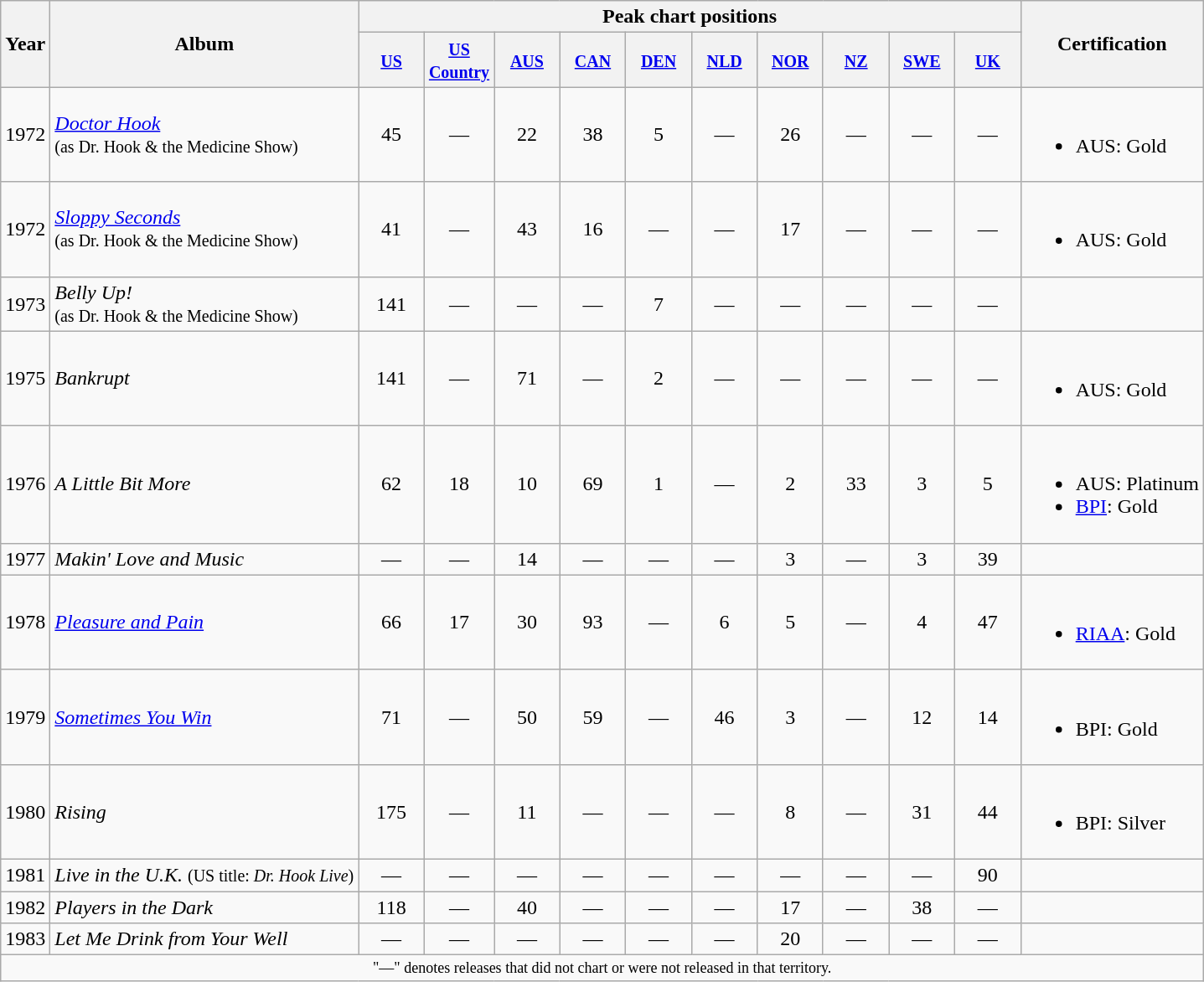<table class="wikitable">
<tr>
<th rowspan="2">Year</th>
<th rowspan="2">Album</th>
<th colspan="10">Peak chart positions</th>
<th rowspan="2">Certification</th>
</tr>
<tr>
<th style="width:45px;"><small><a href='#'>US</a></small><br></th>
<th style="width:45px;"><small><a href='#'>US Country</a></small><br></th>
<th style="width:45px;"><small><a href='#'>AUS</a></small><br></th>
<th style="width:45px;"><small><a href='#'>CAN</a></small><br></th>
<th style="width:45px;"><small><a href='#'>DEN</a></small><br></th>
<th style="width:45px;"><small><a href='#'>NLD</a></small><br></th>
<th style="width:45px;"><small><a href='#'>NOR</a></small><br></th>
<th style="width:45px;"><small><a href='#'>NZ</a></small><br></th>
<th style="width:45px;"><small><a href='#'>SWE</a></small><br></th>
<th style="width:45px;"><small><a href='#'>UK</a></small><br></th>
</tr>
<tr>
<td>1972</td>
<td><em><a href='#'>Doctor Hook</a></em><br><small>(as Dr. Hook & the Medicine Show)</small></td>
<td style="text-align:center;">45</td>
<td style="text-align:center;">—</td>
<td style="text-align:center;">22</td>
<td style="text-align:center;">38</td>
<td style="text-align:center;">5</td>
<td style="text-align:center;">—</td>
<td style="text-align:center;">26</td>
<td style="text-align:center;">—</td>
<td style="text-align:center;">—</td>
<td style="text-align:center;">—</td>
<td><br><ul><li>AUS: Gold</li></ul></td>
</tr>
<tr>
<td>1972</td>
<td><em><a href='#'>Sloppy Seconds</a></em><br><small>(as Dr. Hook & the Medicine Show)</small></td>
<td style="text-align:center;">41</td>
<td style="text-align:center;">—</td>
<td style="text-align:center;">43</td>
<td style="text-align:center;">16</td>
<td style="text-align:center;">—</td>
<td style="text-align:center;">—</td>
<td style="text-align:center;">17</td>
<td style="text-align:center;">—</td>
<td style="text-align:center;">—</td>
<td style="text-align:center;">—</td>
<td><br><ul><li>AUS: Gold</li></ul></td>
</tr>
<tr>
<td>1973</td>
<td><em>Belly Up!</em><br><small>(as Dr. Hook & the Medicine Show)</small></td>
<td style="text-align:center;">141</td>
<td style="text-align:center;">—</td>
<td style="text-align:center;">—</td>
<td style="text-align:center;">—</td>
<td style="text-align:center;">7</td>
<td style="text-align:center;">—</td>
<td style="text-align:center;">—</td>
<td style="text-align:center;">—</td>
<td style="text-align:center;">—</td>
<td style="text-align:center;">—</td>
<td></td>
</tr>
<tr>
<td>1975</td>
<td><em>Bankrupt</em></td>
<td style="text-align:center;">141</td>
<td style="text-align:center;">—</td>
<td style="text-align:center;">71</td>
<td style="text-align:center;">—</td>
<td style="text-align:center;">2</td>
<td style="text-align:center;">—</td>
<td style="text-align:center;">—</td>
<td style="text-align:center;">—</td>
<td style="text-align:center;">—</td>
<td style="text-align:center;">—</td>
<td><br><ul><li>AUS: Gold</li></ul></td>
</tr>
<tr>
<td>1976</td>
<td><em>A Little Bit More</em></td>
<td style="text-align:center;">62</td>
<td style="text-align:center;">18</td>
<td style="text-align:center;">10</td>
<td style="text-align:center;">69</td>
<td style="text-align:center;">1</td>
<td style="text-align:center;">—</td>
<td style="text-align:center;">2</td>
<td style="text-align:center;">33</td>
<td style="text-align:center;">3</td>
<td style="text-align:center;">5</td>
<td><br><ul><li>AUS: Platinum</li><li><a href='#'>BPI</a>: Gold</li></ul></td>
</tr>
<tr>
<td>1977</td>
<td><em>Makin' Love and Music</em></td>
<td style="text-align:center;">—</td>
<td style="text-align:center;">—</td>
<td style="text-align:center;">14</td>
<td style="text-align:center;">—</td>
<td style="text-align:center;">—</td>
<td style="text-align:center;">—</td>
<td style="text-align:center;">3</td>
<td style="text-align:center;">—</td>
<td style="text-align:center;">3</td>
<td style="text-align:center;">39</td>
<td></td>
</tr>
<tr>
<td>1978</td>
<td><em><a href='#'>Pleasure and Pain</a></em></td>
<td style="text-align:center;">66</td>
<td style="text-align:center;">17</td>
<td style="text-align:center;">30</td>
<td style="text-align:center;">93</td>
<td style="text-align:center;">—</td>
<td style="text-align:center;">6</td>
<td style="text-align:center;">5</td>
<td style="text-align:center;">—</td>
<td style="text-align:center;">4</td>
<td style="text-align:center;">47</td>
<td><br><ul><li><a href='#'>RIAA</a>: Gold</li></ul></td>
</tr>
<tr>
<td>1979</td>
<td><em><a href='#'>Sometimes You Win</a></em></td>
<td style="text-align:center;">71</td>
<td style="text-align:center;">—</td>
<td style="text-align:center;">50</td>
<td style="text-align:center;">59</td>
<td style="text-align:center;">—</td>
<td style="text-align:center;">46</td>
<td style="text-align:center;">3</td>
<td style="text-align:center;">—</td>
<td style="text-align:center;">12</td>
<td style="text-align:center;">14</td>
<td><br><ul><li>BPI: Gold</li></ul></td>
</tr>
<tr>
<td>1980</td>
<td><em>Rising</em></td>
<td style="text-align:center;">175</td>
<td style="text-align:center;">—</td>
<td style="text-align:center;">11</td>
<td style="text-align:center;">—</td>
<td style="text-align:center;">—</td>
<td style="text-align:center;">—</td>
<td style="text-align:center;">8</td>
<td style="text-align:center;">—</td>
<td style="text-align:center;">31</td>
<td style="text-align:center;">44</td>
<td><br><ul><li>BPI: Silver</li></ul></td>
</tr>
<tr>
<td>1981</td>
<td><em>Live in the U.K.</em> <small>(US title: <em>Dr. Hook Live</em>)</small></td>
<td style="text-align:center;">—</td>
<td style="text-align:center;">—</td>
<td style="text-align:center;">—</td>
<td style="text-align:center;">—</td>
<td style="text-align:center;">—</td>
<td style="text-align:center;">—</td>
<td style="text-align:center;">—</td>
<td style="text-align:center;">—</td>
<td style="text-align:center;">—</td>
<td style="text-align:center;">90</td>
<td></td>
</tr>
<tr>
<td>1982</td>
<td><em>Players in the Dark</em></td>
<td style="text-align:center;">118</td>
<td style="text-align:center;">—</td>
<td style="text-align:center;">40</td>
<td style="text-align:center;">—</td>
<td style="text-align:center;">—</td>
<td style="text-align:center;">—</td>
<td style="text-align:center;">17</td>
<td style="text-align:center;">—</td>
<td style="text-align:center;">38</td>
<td style="text-align:center;">—</td>
<td></td>
</tr>
<tr>
<td>1983</td>
<td><em>Let Me Drink from Your Well</em></td>
<td style="text-align:center;">—</td>
<td style="text-align:center;">—</td>
<td style="text-align:center;">—</td>
<td style="text-align:center;">—</td>
<td style="text-align:center;">—</td>
<td style="text-align:center;">—</td>
<td style="text-align:center;">20</td>
<td style="text-align:center;">—</td>
<td style="text-align:center;">—</td>
<td style="text-align:center;">—</td>
<td></td>
</tr>
<tr>
<td colspan="13" style="text-align:center; font-size:9pt;">"—" denotes releases that did not chart or were not released in that territory.</td>
</tr>
</table>
